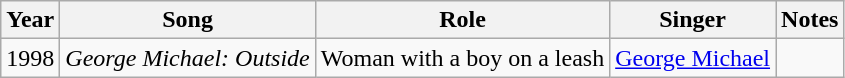<table class="wikitable sortable plainrowheaders">
<tr style="text-align:center;">
<th scope="col">Year</th>
<th scope="col">Song</th>
<th scope="col">Role</th>
<th scope="col">Singer</th>
<th scope="col">Notes</th>
</tr>
<tr>
<td>1998</td>
<td><em>George Michael: Outside</em></td>
<td>Woman with a boy on a leash</td>
<td><a href='#'>George Michael</a></td>
<td></td>
</tr>
</table>
